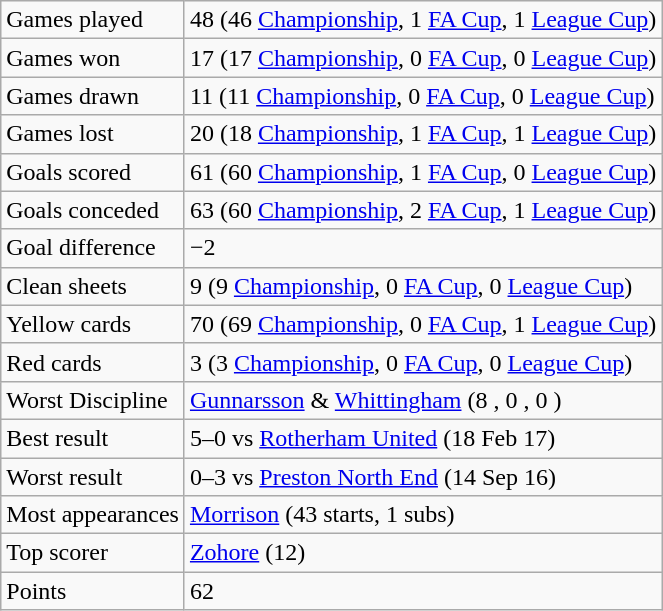<table class="wikitable">
<tr>
<td>Games played</td>
<td>48 (46 <a href='#'>Championship</a>, 1 <a href='#'>FA Cup</a>, 1 <a href='#'>League Cup</a>)</td>
</tr>
<tr>
<td>Games won</td>
<td>17 (17 <a href='#'>Championship</a>, 0 <a href='#'>FA Cup</a>, 0 <a href='#'>League Cup</a>)</td>
</tr>
<tr>
<td>Games drawn</td>
<td>11 (11 <a href='#'>Championship</a>, 0 <a href='#'>FA Cup</a>, 0 <a href='#'>League Cup</a>)</td>
</tr>
<tr>
<td>Games lost</td>
<td>20 (18 <a href='#'>Championship</a>, 1 <a href='#'>FA Cup</a>, 1 <a href='#'>League Cup</a>)</td>
</tr>
<tr>
<td>Goals scored</td>
<td>61 (60 <a href='#'>Championship</a>, 1 <a href='#'>FA Cup</a>, 0 <a href='#'>League Cup</a>)</td>
</tr>
<tr>
<td>Goals conceded</td>
<td>63 (60 <a href='#'>Championship</a>, 2 <a href='#'>FA Cup</a>, 1 <a href='#'>League Cup</a>)</td>
</tr>
<tr>
<td>Goal difference</td>
<td>−2</td>
</tr>
<tr>
<td>Clean sheets</td>
<td>9 (9 <a href='#'>Championship</a>, 0 <a href='#'>FA Cup</a>, 0 <a href='#'>League Cup</a>)</td>
</tr>
<tr>
<td>Yellow cards</td>
<td>70 (69 <a href='#'>Championship</a>, 0 <a href='#'>FA Cup</a>, 1 <a href='#'>League Cup</a>)</td>
</tr>
<tr>
<td>Red cards</td>
<td>3 (3 <a href='#'>Championship</a>, 0 <a href='#'>FA Cup</a>, 0 <a href='#'>League Cup</a>)</td>
</tr>
<tr>
<td>Worst Discipline</td>
<td><a href='#'>Gunnarsson</a> & <a href='#'>Whittingham</a> (8 , 0 , 0 )</td>
</tr>
<tr>
<td>Best result</td>
<td>5–0 vs <a href='#'>Rotherham United</a> (18 Feb 17)</td>
</tr>
<tr>
<td>Worst result</td>
<td>0–3 vs <a href='#'>Preston North End</a> (14 Sep 16)</td>
</tr>
<tr>
<td>Most appearances</td>
<td><a href='#'>Morrison</a> (43 starts, 1 subs)</td>
</tr>
<tr>
<td>Top scorer</td>
<td><a href='#'>Zohore</a> (12)</td>
</tr>
<tr>
<td>Points</td>
<td>62</td>
</tr>
</table>
